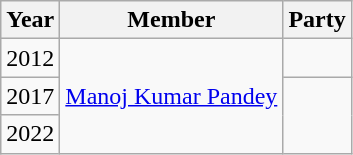<table class="wikitable">
<tr>
<th>Year</th>
<th>Member</th>
<th colspan="2">Party</th>
</tr>
<tr>
<td>2012</td>
<td rowspan="3"><a href='#'>Manoj Kumar Pandey</a></td>
<td></td>
</tr>
<tr>
<td>2017</td>
</tr>
<tr>
<td>2022</td>
</tr>
</table>
